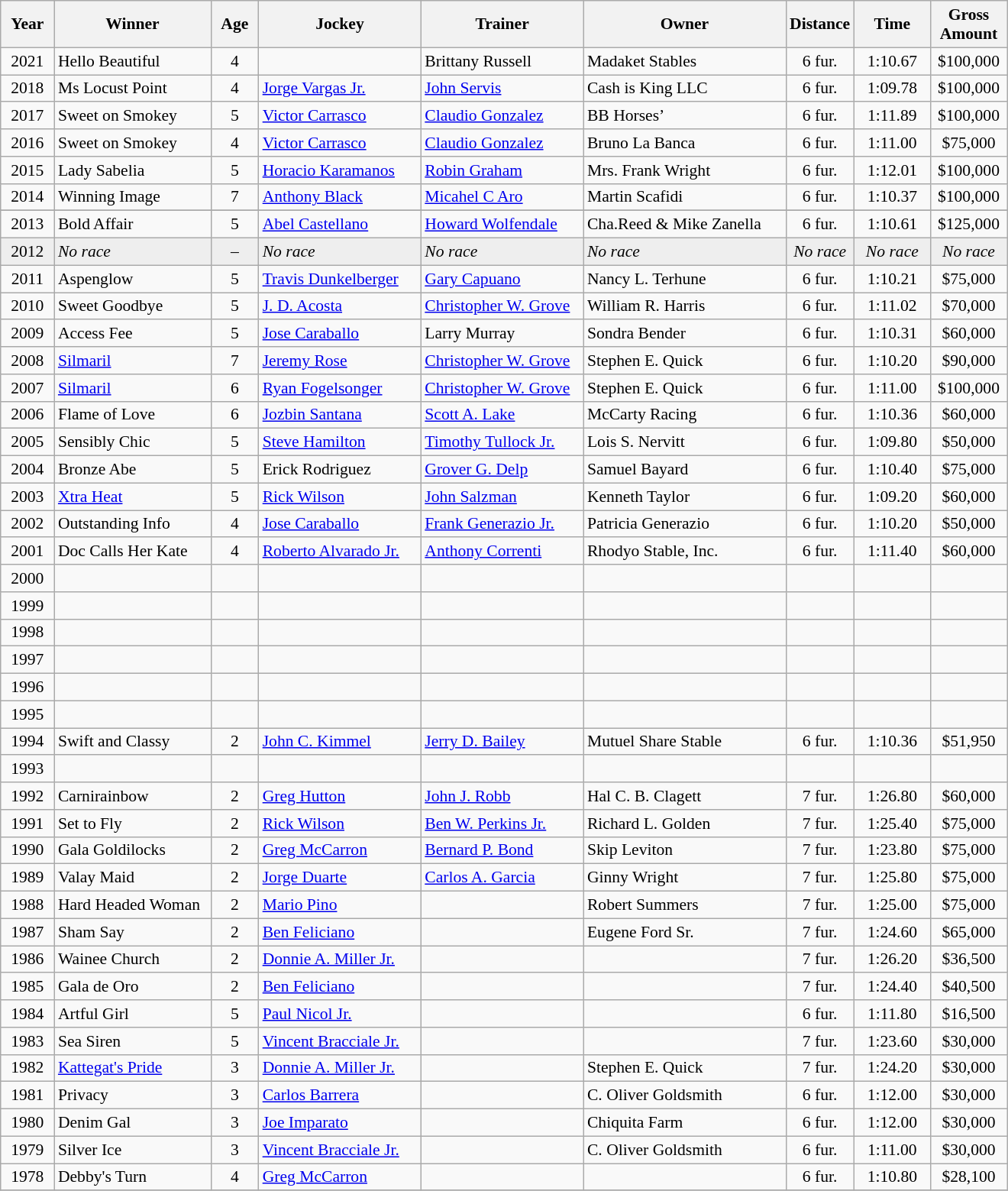<table class="wikitable sortable" style="font-size:90%">
<tr>
<th style="width:40px">Year<br></th>
<th style="width:130px">Winner<br></th>
<th style="width:35px">Age<br></th>
<th style="width:135px">Jockey<br></th>
<th style="width:135px">Trainer<br></th>
<th style="width:170px">Owner<br></th>
<th style="width:50px">Distance</th>
<th style="width:60px">Time</th>
<th style="width:60px">Gross Amount</th>
</tr>
<tr>
<td align=center>2021</td>
<td>Hello Beautiful</td>
<td align=center>4</td>
<td></td>
<td>Brittany Russell</td>
<td>Madaket Stables</td>
<td align=center>6 fur.</td>
<td align=center>1:10.67</td>
<td align=center>$100,000</td>
</tr>
<tr>
<td align=center>2018</td>
<td>Ms Locust Point</td>
<td align=center>4</td>
<td><a href='#'>Jorge Vargas Jr.</a></td>
<td><a href='#'>John Servis</a></td>
<td>Cash is King LLC</td>
<td align=center>6 fur.</td>
<td align=center>1:09.78</td>
<td align=center>$100,000</td>
</tr>
<tr>
<td align=center>2017</td>
<td>Sweet on Smokey</td>
<td align=center>5</td>
<td><a href='#'>Victor Carrasco</a></td>
<td><a href='#'>Claudio Gonzalez</a></td>
<td>BB Horses’</td>
<td align=center>6 fur.</td>
<td align=center>1:11.89</td>
<td align=center>$100,000</td>
</tr>
<tr>
<td align=center>2016</td>
<td>Sweet on Smokey</td>
<td align=center>4</td>
<td><a href='#'>Victor Carrasco</a></td>
<td><a href='#'>Claudio Gonzalez</a></td>
<td>Bruno La Banca</td>
<td align=center>6 fur.</td>
<td align=center>1:11.00</td>
<td align=center>$75,000</td>
</tr>
<tr>
<td align=center>2015</td>
<td>Lady Sabelia</td>
<td align=center>5</td>
<td><a href='#'>Horacio Karamanos</a></td>
<td><a href='#'>Robin Graham</a></td>
<td>Mrs. Frank Wright</td>
<td align=center>6 fur.</td>
<td align=center>1:12.01</td>
<td align=center>$100,000</td>
</tr>
<tr>
<td align=center>2014</td>
<td>Winning Image</td>
<td align=center>7</td>
<td><a href='#'>Anthony Black</a></td>
<td><a href='#'>Micahel C Aro</a></td>
<td>Martin Scafidi</td>
<td align=center>6 fur.</td>
<td align=center>1:10.37</td>
<td align=center>$100,000</td>
</tr>
<tr>
</tr>
<tr>
<td align=center>2013</td>
<td>Bold Affair</td>
<td align=center>5</td>
<td><a href='#'>Abel Castellano</a></td>
<td><a href='#'>Howard Wolfendale</a></td>
<td>Cha.Reed & Mike Zanella</td>
<td align=center>6 fur.</td>
<td align=center>1:10.61</td>
<td align=center>$125,000</td>
</tr>
<tr bgcolor="#eeeeee">
<td align=center>2012</td>
<td><em>No race</em></td>
<td align=center>–</td>
<td><em>No race</em></td>
<td><em>No race</em></td>
<td><em>No race</em></td>
<td align=center><em>No race</em></td>
<td align=center><em>No race</em></td>
<td align=center><em>No race</em></td>
</tr>
<tr>
<td align=center>2011</td>
<td>Aspenglow</td>
<td align=center>5</td>
<td><a href='#'>Travis Dunkelberger</a></td>
<td><a href='#'>Gary Capuano</a></td>
<td>Nancy L. Terhune</td>
<td align=center>6 fur.</td>
<td align=center>1:10.21</td>
<td align=center>$75,000</td>
</tr>
<tr>
<td align=center>2010</td>
<td>Sweet Goodbye</td>
<td align=center>5</td>
<td><a href='#'>J. D. Acosta</a></td>
<td><a href='#'>Christopher W. Grove</a></td>
<td>William R. Harris</td>
<td align=center>6 fur.</td>
<td align=center>1:11.02</td>
<td align=center>$70,000</td>
</tr>
<tr>
<td align=center>2009</td>
<td>Access Fee</td>
<td align=center>5</td>
<td><a href='#'>Jose Caraballo</a></td>
<td>Larry Murray</td>
<td>Sondra Bender</td>
<td align=center>6 fur.</td>
<td align=center>1:10.31</td>
<td align=center>$60,000</td>
</tr>
<tr>
<td align=center>2008</td>
<td><a href='#'>Silmaril</a></td>
<td align=center>7</td>
<td><a href='#'>Jeremy Rose</a></td>
<td><a href='#'>Christopher W. Grove</a></td>
<td>Stephen E. Quick</td>
<td align=center>6 fur.</td>
<td align=center>1:10.20</td>
<td align=center>$90,000</td>
</tr>
<tr>
<td align=center>2007</td>
<td><a href='#'>Silmaril</a></td>
<td align=center>6</td>
<td><a href='#'>Ryan Fogelsonger</a></td>
<td><a href='#'>Christopher W. Grove</a></td>
<td>Stephen E. Quick</td>
<td align=center>6 fur.</td>
<td align=center>1:11.00</td>
<td align=center>$100,000</td>
</tr>
<tr>
<td align=center>2006</td>
<td>Flame of Love</td>
<td align=center>6</td>
<td><a href='#'>Jozbin Santana</a></td>
<td><a href='#'>Scott A. Lake</a></td>
<td>McCarty Racing</td>
<td align=center>6 fur.</td>
<td align=center>1:10.36</td>
<td align=center>$60,000</td>
</tr>
<tr>
<td align=center>2005</td>
<td>Sensibly Chic</td>
<td align=center>5</td>
<td><a href='#'>Steve Hamilton</a></td>
<td><a href='#'>Timothy Tullock Jr.</a></td>
<td>Lois S. Nervitt</td>
<td align=center>6 fur.</td>
<td align=center>1:09.80</td>
<td align=center>$50,000</td>
</tr>
<tr>
<td align=center>2004</td>
<td>Bronze Abe</td>
<td align=center>5</td>
<td>Erick Rodriguez</td>
<td><a href='#'>Grover G. Delp</a></td>
<td>Samuel Bayard</td>
<td align=center>6 fur.</td>
<td align=center>1:10.40</td>
<td align=center>$75,000</td>
</tr>
<tr>
<td align=center>2003</td>
<td><a href='#'>Xtra Heat</a></td>
<td align=center>5</td>
<td><a href='#'>Rick Wilson</a></td>
<td><a href='#'>John Salzman</a></td>
<td>Kenneth Taylor</td>
<td align=center>6 fur.</td>
<td align=center>1:09.20</td>
<td align=center>$60,000</td>
</tr>
<tr>
<td align=center>2002</td>
<td>Outstanding Info</td>
<td align=center>4</td>
<td><a href='#'>Jose Caraballo</a></td>
<td><a href='#'>Frank Generazio Jr.</a></td>
<td>Patricia Generazio</td>
<td align=center>6 fur.</td>
<td align=center>1:10.20</td>
<td align=center>$50,000</td>
</tr>
<tr>
<td align=center>2001</td>
<td>Doc Calls Her Kate</td>
<td align=center>4</td>
<td><a href='#'>Roberto Alvarado Jr.</a></td>
<td><a href='#'>Anthony Correnti</a></td>
<td>Rhodyo Stable, Inc.</td>
<td align=center>6 fur.</td>
<td align=center>1:11.40</td>
<td align=center>$60,000</td>
</tr>
<tr>
<td align=center>2000</td>
<td></td>
<td></td>
<td></td>
<td></td>
<td></td>
<td></td>
<td></td>
<td></td>
</tr>
<tr>
<td align=center>1999</td>
<td></td>
<td></td>
<td></td>
<td></td>
<td></td>
<td></td>
<td></td>
<td></td>
</tr>
<tr>
<td align=center>1998</td>
<td></td>
<td></td>
<td></td>
<td></td>
<td></td>
<td></td>
<td></td>
<td></td>
</tr>
<tr>
<td align=center>1997</td>
<td></td>
<td></td>
<td></td>
<td></td>
<td></td>
<td></td>
<td></td>
<td></td>
</tr>
<tr>
<td align=center>1996</td>
<td></td>
<td></td>
<td></td>
<td></td>
<td></td>
<td></td>
<td></td>
<td></td>
</tr>
<tr>
<td align=center>1995</td>
<td></td>
<td></td>
<td></td>
<td></td>
<td></td>
<td></td>
<td></td>
<td></td>
</tr>
<tr>
<td align=center>1994</td>
<td>Swift and Classy</td>
<td align=center>2</td>
<td><a href='#'>John C. Kimmel</a></td>
<td><a href='#'>Jerry D. Bailey</a></td>
<td>Mutuel Share Stable</td>
<td align=center>6 fur.</td>
<td align=center>1:10.36</td>
<td align=center>$51,950</td>
</tr>
<tr>
<td align=center>1993</td>
<td></td>
<td></td>
<td></td>
<td></td>
<td></td>
<td></td>
<td></td>
<td></td>
</tr>
<tr>
<td align=center>1992</td>
<td>Carnirainbow</td>
<td align=center>2</td>
<td><a href='#'>Greg Hutton</a></td>
<td><a href='#'>John J. Robb</a></td>
<td>Hal C. B. Clagett</td>
<td align=center>7 fur.</td>
<td align=center>1:26.80</td>
<td align=center>$60,000</td>
</tr>
<tr>
<td align=center>1991</td>
<td>Set to Fly</td>
<td align=center>2</td>
<td><a href='#'>Rick Wilson</a></td>
<td><a href='#'>Ben W. Perkins Jr.</a></td>
<td>Richard L. Golden</td>
<td align=center>7 fur.</td>
<td align=center>1:25.40</td>
<td align=center>$75,000</td>
</tr>
<tr>
<td align=center>1990</td>
<td>Gala Goldilocks</td>
<td align=center>2</td>
<td><a href='#'>Greg McCarron</a></td>
<td><a href='#'>Bernard P. Bond</a></td>
<td>Skip Leviton</td>
<td align=center>7 fur.</td>
<td align=center>1:23.80</td>
<td align=center>$75,000</td>
</tr>
<tr>
<td align=center>1989</td>
<td>Valay Maid</td>
<td align=center>2</td>
<td><a href='#'>Jorge Duarte</a></td>
<td><a href='#'>Carlos A. Garcia</a></td>
<td>Ginny Wright</td>
<td align=center>7 fur.</td>
<td align=center>1:25.80</td>
<td align=center>$75,000</td>
</tr>
<tr>
<td align=center>1988</td>
<td>Hard Headed Woman</td>
<td align=center>2</td>
<td><a href='#'>Mario Pino</a></td>
<td></td>
<td>Robert Summers</td>
<td align=center>7 fur.</td>
<td align=center>1:25.00</td>
<td align=center>$75,000</td>
</tr>
<tr>
<td align=center>1987</td>
<td>Sham Say</td>
<td align=center>2</td>
<td><a href='#'>Ben Feliciano</a></td>
<td></td>
<td>Eugene Ford Sr.</td>
<td align=center>7 fur.</td>
<td align=center>1:24.60</td>
<td align=center>$65,000</td>
</tr>
<tr>
<td align=center>1986</td>
<td>Wainee Church</td>
<td align=center>2</td>
<td><a href='#'>Donnie A. Miller Jr.</a></td>
<td></td>
<td></td>
<td align=center>7 fur.</td>
<td align=center>1:26.20</td>
<td align=center>$36,500</td>
</tr>
<tr>
<td align=center>1985</td>
<td>Gala de Oro</td>
<td align=center>2</td>
<td><a href='#'>Ben Feliciano</a></td>
<td></td>
<td></td>
<td align=center>7 fur.</td>
<td align=center>1:24.40</td>
<td align=center>$40,500</td>
</tr>
<tr>
<td align=center>1984</td>
<td>Artful Girl</td>
<td align=center>5</td>
<td><a href='#'>Paul Nicol Jr.</a></td>
<td></td>
<td></td>
<td align=center>6 fur.</td>
<td align=center>1:11.80</td>
<td align=center>$16,500</td>
</tr>
<tr>
<td align=center>1983</td>
<td>Sea Siren</td>
<td align=center>5</td>
<td><a href='#'>Vincent Bracciale Jr.</a></td>
<td></td>
<td></td>
<td align=center>7 fur.</td>
<td align=center>1:23.60</td>
<td align=center>$30,000</td>
</tr>
<tr>
<td align=center>1982</td>
<td><a href='#'>Kattegat's Pride</a></td>
<td align=center>3</td>
<td><a href='#'>Donnie A. Miller Jr.</a></td>
<td></td>
<td>Stephen E. Quick</td>
<td align=center>7 fur.</td>
<td align=center>1:24.20</td>
<td align=center>$30,000</td>
</tr>
<tr>
<td align=center>1981</td>
<td>Privacy</td>
<td align=center>3</td>
<td><a href='#'>Carlos Barrera</a></td>
<td></td>
<td>C. Oliver Goldsmith</td>
<td align=center>6 fur.</td>
<td align=center>1:12.00</td>
<td align=center>$30,000</td>
</tr>
<tr>
<td align=center>1980</td>
<td>Denim Gal</td>
<td align=center>3</td>
<td><a href='#'>Joe Imparato</a></td>
<td></td>
<td>Chiquita Farm</td>
<td align=center>6 fur.</td>
<td align=center>1:12.00</td>
<td align=center>$30,000</td>
</tr>
<tr>
<td align=center>1979</td>
<td>Silver Ice</td>
<td align=center>3</td>
<td><a href='#'>Vincent Bracciale Jr.</a></td>
<td></td>
<td>C. Oliver Goldsmith</td>
<td align=center>6 fur.</td>
<td align=center>1:11.00</td>
<td align=center>$30,000</td>
</tr>
<tr>
<td align=center>1978</td>
<td>Debby's Turn</td>
<td align=center>4</td>
<td><a href='#'>Greg McCarron</a></td>
<td></td>
<td></td>
<td align=center>6 fur.</td>
<td align=center>1:10.80</td>
<td align=center>$28,100</td>
</tr>
<tr>
</tr>
</table>
